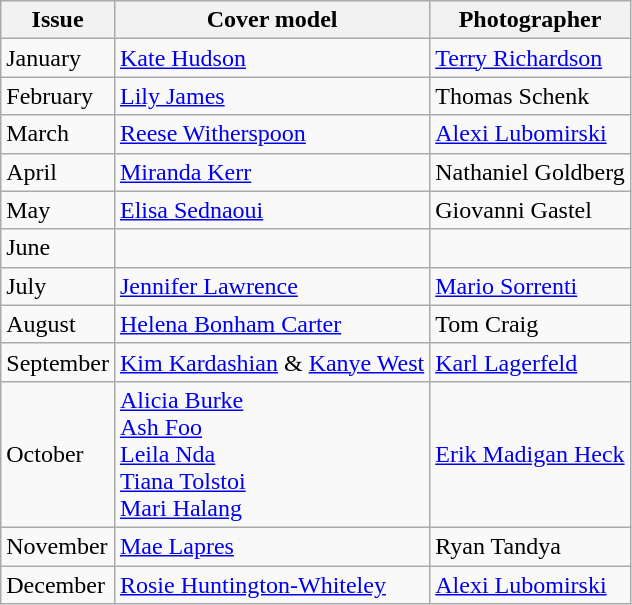<table class="sortable wikitable">
<tr>
<th>Issue</th>
<th>Cover model</th>
<th>Photographer</th>
</tr>
<tr>
<td>January</td>
<td><a href='#'>Kate Hudson</a></td>
<td><a href='#'>Terry Richardson</a></td>
</tr>
<tr>
<td>February</td>
<td><a href='#'>Lily James</a></td>
<td>Thomas Schenk</td>
</tr>
<tr>
<td>March</td>
<td><a href='#'>Reese Witherspoon</a></td>
<td><a href='#'>Alexi Lubomirski</a></td>
</tr>
<tr>
<td>April</td>
<td><a href='#'>Miranda Kerr</a></td>
<td>Nathaniel Goldberg</td>
</tr>
<tr>
<td>May</td>
<td><a href='#'>Elisa Sednaoui</a></td>
<td>Giovanni Gastel</td>
</tr>
<tr>
<td>June</td>
<td></td>
<td></td>
</tr>
<tr>
<td>July</td>
<td><a href='#'>Jennifer Lawrence</a></td>
<td><a href='#'>Mario Sorrenti</a></td>
</tr>
<tr>
<td>August</td>
<td><a href='#'>Helena Bonham Carter</a></td>
<td>Tom Craig</td>
</tr>
<tr>
<td>September</td>
<td><a href='#'>Kim Kardashian</a> & <a href='#'>Kanye West</a></td>
<td><a href='#'>Karl Lagerfeld</a></td>
</tr>
<tr>
<td>October</td>
<td><a href='#'>Alicia Burke</a><br><a href='#'>Ash Foo</a><br><a href='#'>Leila Nda</a><br><a href='#'>Tiana Tolstoi</a><br><a href='#'>Mari Halang</a></td>
<td><a href='#'>Erik Madigan Heck</a></td>
</tr>
<tr>
<td>November</td>
<td><a href='#'>Mae Lapres</a></td>
<td>Ryan Tandya</td>
</tr>
<tr>
<td>December</td>
<td><a href='#'>Rosie Huntington-Whiteley</a></td>
<td><a href='#'>Alexi Lubomirski</a></td>
</tr>
</table>
